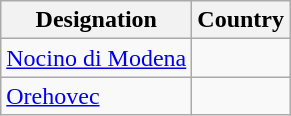<table class="wikitable">
<tr>
<th>Designation</th>
<th>Country</th>
</tr>
<tr>
<td><a href='#'>Nocino di Modena</a></td>
<td></td>
</tr>
<tr>
<td><a href='#'>Orehovec</a></td>
<td></td>
</tr>
</table>
